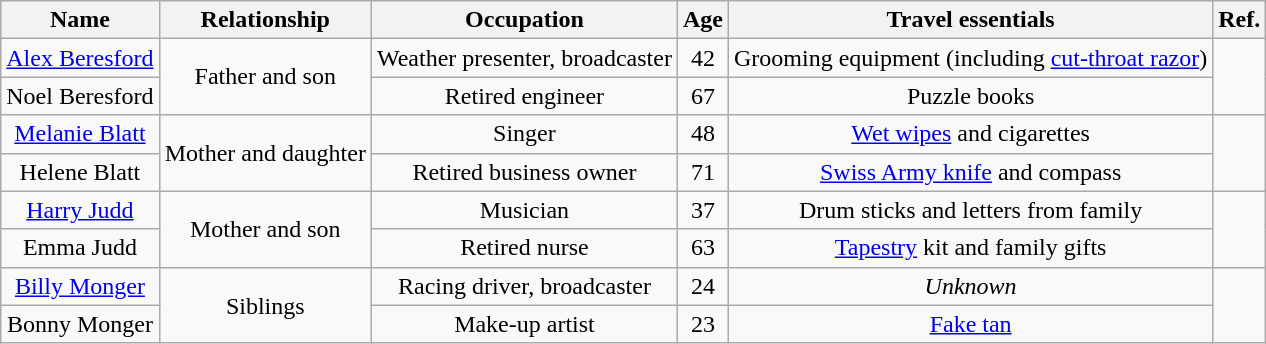<table class="wikitable sortable" style="text-align: center; ">
<tr>
<th>Name</th>
<th>Relationship</th>
<th>Occupation</th>
<th>Age</th>
<th>Travel essentials</th>
<th>Ref.</th>
</tr>
<tr>
<td><a href='#'>Alex Beresford</a></td>
<td rowspan="2">Father and son</td>
<td>Weather presenter, broadcaster</td>
<td>42</td>
<td>Grooming equipment (including <a href='#'>cut-throat razor</a>)</td>
<td rowspan="2"></td>
</tr>
<tr>
<td>Noel Beresford</td>
<td>Retired engineer</td>
<td>67</td>
<td>Puzzle books</td>
</tr>
<tr>
<td><a href='#'>Melanie Blatt</a></td>
<td rowspan="2">Mother and daughter</td>
<td>Singer</td>
<td>48</td>
<td><a href='#'>Wet wipes</a> and cigarettes</td>
<td rowspan="2"></td>
</tr>
<tr>
<td>Helene Blatt</td>
<td>Retired business owner</td>
<td>71</td>
<td><a href='#'>Swiss Army knife</a> and compass</td>
</tr>
<tr>
<td><a href='#'>Harry Judd</a></td>
<td rowspan="2">Mother and son</td>
<td>Musician</td>
<td>37</td>
<td>Drum sticks and letters from family</td>
<td rowspan="2"></td>
</tr>
<tr>
<td>Emma Judd</td>
<td>Retired nurse</td>
<td>63</td>
<td><a href='#'>Tapestry</a> kit and family gifts</td>
</tr>
<tr>
<td><a href='#'>Billy Monger</a></td>
<td rowspan="2">Siblings</td>
<td>Racing driver, broadcaster</td>
<td>24</td>
<td><em>Unknown</em></td>
<td rowspan="2"></td>
</tr>
<tr>
<td>Bonny Monger</td>
<td>Make-up artist</td>
<td>23</td>
<td><a href='#'>Fake tan</a></td>
</tr>
</table>
